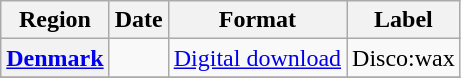<table class="wikitable sortable plainrowheaders" style="text-align:center">
<tr>
<th>Region</th>
<th>Date</th>
<th>Format</th>
<th>Label</th>
</tr>
<tr>
<th scope="row"><a href='#'>Denmark</a></th>
<td></td>
<td><a href='#'>Digital download</a></td>
<td>Disco:wax</td>
</tr>
<tr>
</tr>
</table>
